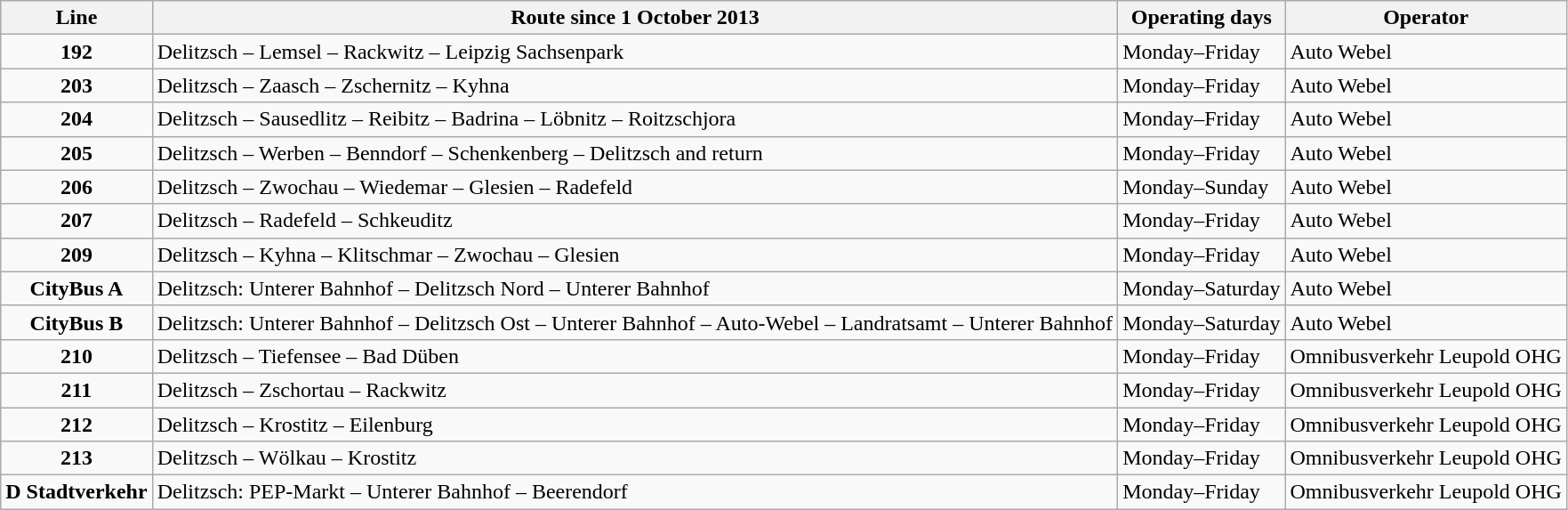<table class="wikitable">
<tr>
<th>Line</th>
<th>Route since 1 October 2013</th>
<th>Operating days</th>
<th>Operator</th>
</tr>
<tr>
<td align="center"><strong>192</strong></td>
<td>Delitzsch – Lemsel – Rackwitz – Leipzig Sachsenpark</td>
<td>Monday–Friday</td>
<td>Auto Webel</td>
</tr>
<tr>
<td align="center"><strong>203</strong></td>
<td>Delitzsch – Zaasch – Zschernitz – Kyhna</td>
<td>Monday–Friday</td>
<td>Auto Webel</td>
</tr>
<tr>
<td align="center"><strong>204</strong></td>
<td>Delitzsch – Sausedlitz – Reibitz – Badrina – Löbnitz – Roitzschjora</td>
<td>Monday–Friday</td>
<td>Auto Webel</td>
</tr>
<tr>
<td align="center"><strong>205</strong></td>
<td>Delitzsch – Werben – Benndorf – Schenkenberg – Delitzsch and return</td>
<td>Monday–Friday</td>
<td>Auto Webel</td>
</tr>
<tr>
<td align="center"><strong>206</strong></td>
<td>Delitzsch – Zwochau – Wiedemar – Glesien – Radefeld</td>
<td>Monday–Sunday</td>
<td>Auto Webel</td>
</tr>
<tr>
<td align="center"><strong>207</strong></td>
<td>Delitzsch – Radefeld – Schkeuditz</td>
<td>Monday–Friday</td>
<td>Auto Webel</td>
</tr>
<tr>
<td align="center"><strong>209</strong></td>
<td>Delitzsch – Kyhna – Klitschmar – Zwochau – Glesien</td>
<td>Monday–Friday</td>
<td>Auto Webel</td>
</tr>
<tr>
<td align="center"><strong>CityBus A</strong></td>
<td>Delitzsch:  Unterer Bahnhof – Delitzsch Nord – Unterer Bahnhof</td>
<td>Monday–Saturday</td>
<td>Auto Webel</td>
</tr>
<tr>
<td align="center"><strong>CityBus B</strong></td>
<td>Delitzsch:  Unterer Bahnhof – Delitzsch Ost – Unterer Bahnhof – Auto-Webel – Landratsamt – Unterer Bahnhof</td>
<td>Monday–Saturday</td>
<td>Auto Webel</td>
</tr>
<tr>
<td align="center"><strong>210</strong></td>
<td>Delitzsch – Tiefensee – Bad Düben</td>
<td>Monday–Friday</td>
<td>Omnibusverkehr Leupold OHG</td>
</tr>
<tr>
<td align="center"><strong>211</strong></td>
<td>Delitzsch – Zschortau – Rackwitz</td>
<td>Monday–Friday</td>
<td>Omnibusverkehr Leupold OHG</td>
</tr>
<tr>
<td align="center"><strong>212</strong></td>
<td>Delitzsch – Krostitz – Eilenburg</td>
<td>Monday–Friday</td>
<td>Omnibusverkehr Leupold OHG</td>
</tr>
<tr>
<td align="center"><strong>213</strong></td>
<td>Delitzsch – Wölkau – Krostitz</td>
<td>Monday–Friday</td>
<td>Omnibusverkehr Leupold OHG</td>
</tr>
<tr>
<td align="center"><strong>D Stadtverkehr</strong></td>
<td>Delitzsch:  PEP-Markt – Unterer Bahnhof – Beerendorf</td>
<td>Monday–Friday</td>
<td>Omnibusverkehr Leupold OHG</td>
</tr>
</table>
